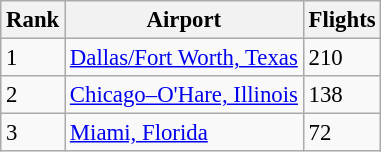<table class="wikitable sortable" style="font-size:95%">
<tr>
<th>Rank</th>
<th>Airport</th>
<th>Flights</th>
</tr>
<tr>
<td>1</td>
<td><a href='#'>Dallas/Fort Worth, Texas</a></td>
<td>210</td>
</tr>
<tr>
<td>2</td>
<td><a href='#'>Chicago–O'Hare, Illinois</a></td>
<td>138</td>
</tr>
<tr>
<td>3</td>
<td><a href='#'>Miami, Florida</a></td>
<td>72</td>
</tr>
</table>
